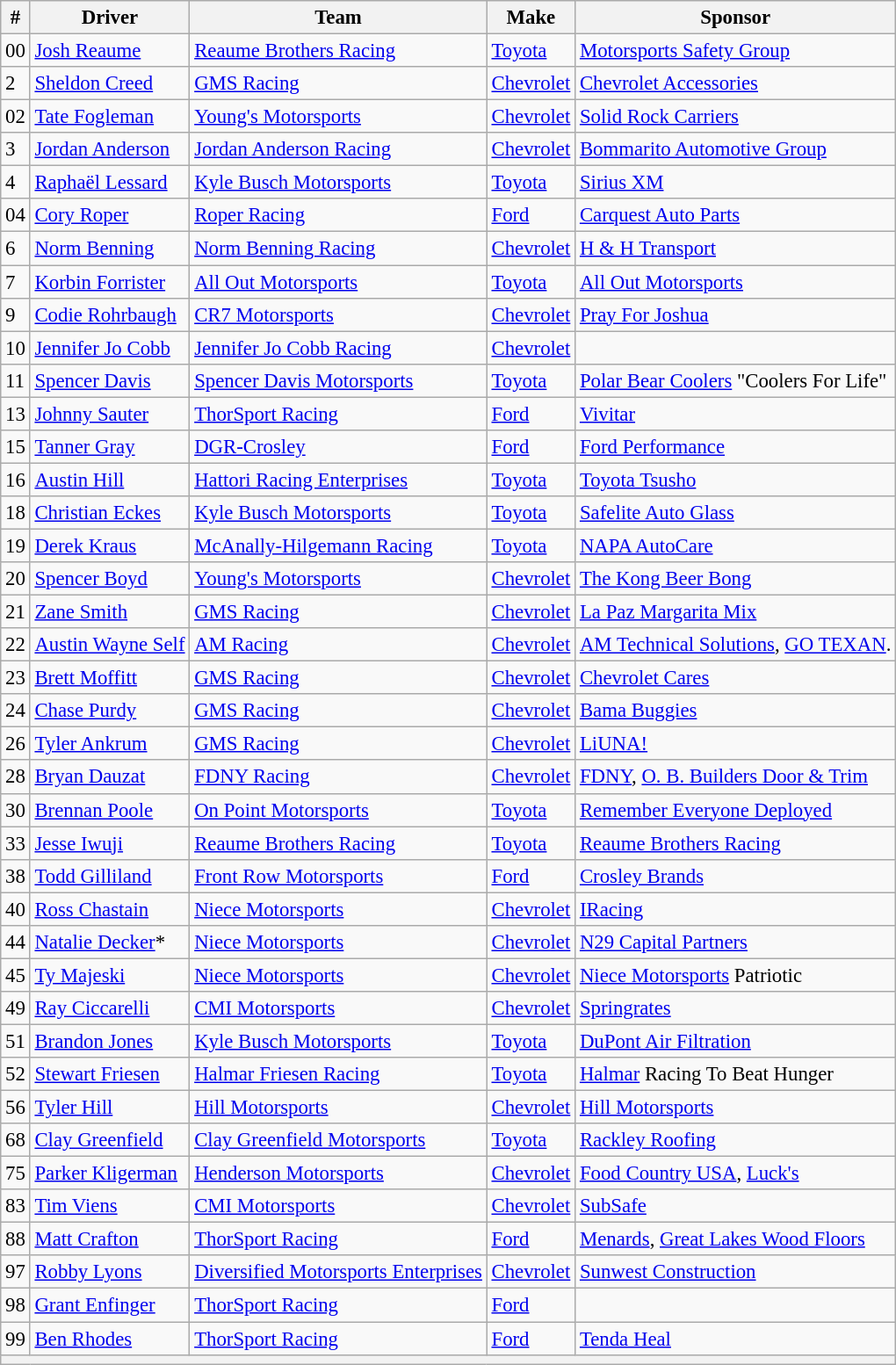<table class="wikitable" style="font-size:95%">
<tr>
<th>#</th>
<th>Driver</th>
<th>Team</th>
<th>Make</th>
<th>Sponsor</th>
</tr>
<tr>
<td>00</td>
<td><a href='#'>Josh Reaume</a></td>
<td><a href='#'>Reaume Brothers Racing</a></td>
<td><a href='#'>Toyota</a></td>
<td><a href='#'>Motorsports Safety Group</a></td>
</tr>
<tr>
<td>2</td>
<td><a href='#'>Sheldon Creed</a></td>
<td><a href='#'>GMS Racing</a></td>
<td><a href='#'>Chevrolet</a></td>
<td><a href='#'>Chevrolet Accessories</a></td>
</tr>
<tr>
<td>02</td>
<td><a href='#'>Tate Fogleman</a></td>
<td><a href='#'>Young's Motorsports</a></td>
<td><a href='#'>Chevrolet</a></td>
<td><a href='#'>Solid Rock Carriers</a></td>
</tr>
<tr>
<td>3</td>
<td><a href='#'>Jordan Anderson</a></td>
<td><a href='#'>Jordan Anderson Racing</a></td>
<td><a href='#'>Chevrolet</a></td>
<td><a href='#'>Bommarito Automotive Group</a></td>
</tr>
<tr>
<td>4</td>
<td><a href='#'>Raphaël Lessard</a></td>
<td><a href='#'>Kyle Busch Motorsports</a></td>
<td><a href='#'>Toyota</a></td>
<td><a href='#'>Sirius XM</a></td>
</tr>
<tr>
<td>04</td>
<td><a href='#'>Cory Roper</a></td>
<td><a href='#'>Roper Racing</a></td>
<td><a href='#'>Ford</a></td>
<td><a href='#'>Carquest Auto Parts</a></td>
</tr>
<tr>
<td>6</td>
<td><a href='#'>Norm Benning</a></td>
<td><a href='#'>Norm Benning Racing</a></td>
<td><a href='#'>Chevrolet</a></td>
<td><a href='#'>H & H Transport</a></td>
</tr>
<tr>
<td>7</td>
<td><a href='#'>Korbin Forrister</a></td>
<td><a href='#'>All Out Motorsports</a></td>
<td><a href='#'>Toyota</a></td>
<td><a href='#'>All Out Motorsports</a></td>
</tr>
<tr>
<td>9</td>
<td><a href='#'>Codie Rohrbaugh</a></td>
<td><a href='#'>CR7 Motorsports</a></td>
<td><a href='#'>Chevrolet</a></td>
<td><a href='#'>Pray For Joshua</a></td>
</tr>
<tr>
<td>10</td>
<td><a href='#'>Jennifer Jo Cobb</a></td>
<td><a href='#'>Jennifer Jo Cobb Racing</a></td>
<td><a href='#'>Chevrolet</a></td>
<td></td>
</tr>
<tr>
<td>11</td>
<td><a href='#'>Spencer Davis</a></td>
<td><a href='#'>Spencer Davis Motorsports</a></td>
<td><a href='#'>Toyota</a></td>
<td><a href='#'>Polar Bear Coolers</a> "Coolers For Life"</td>
</tr>
<tr>
<td>13</td>
<td><a href='#'>Johnny Sauter</a></td>
<td><a href='#'>ThorSport Racing</a></td>
<td><a href='#'>Ford</a></td>
<td><a href='#'>Vivitar</a></td>
</tr>
<tr>
<td>15</td>
<td><a href='#'>Tanner Gray</a></td>
<td><a href='#'>DGR-Crosley</a></td>
<td><a href='#'>Ford</a></td>
<td><a href='#'>Ford Performance</a></td>
</tr>
<tr>
<td>16</td>
<td><a href='#'>Austin Hill</a></td>
<td><a href='#'>Hattori Racing Enterprises</a></td>
<td><a href='#'>Toyota</a></td>
<td><a href='#'>Toyota Tsusho</a></td>
</tr>
<tr>
<td>18</td>
<td><a href='#'>Christian Eckes</a></td>
<td><a href='#'>Kyle Busch Motorsports</a></td>
<td><a href='#'>Toyota</a></td>
<td><a href='#'>Safelite Auto Glass</a></td>
</tr>
<tr>
<td>19</td>
<td><a href='#'>Derek Kraus</a></td>
<td><a href='#'>McAnally-Hilgemann Racing</a></td>
<td><a href='#'>Toyota</a></td>
<td><a href='#'>NAPA AutoCare</a></td>
</tr>
<tr>
<td>20</td>
<td><a href='#'>Spencer Boyd</a></td>
<td><a href='#'>Young's Motorsports</a></td>
<td><a href='#'>Chevrolet</a></td>
<td><a href='#'>The Kong Beer Bong</a></td>
</tr>
<tr>
<td>21</td>
<td><a href='#'>Zane Smith</a></td>
<td><a href='#'>GMS Racing</a></td>
<td><a href='#'>Chevrolet</a></td>
<td><a href='#'>La Paz Margarita Mix</a></td>
</tr>
<tr>
<td>22</td>
<td><a href='#'>Austin Wayne Self</a></td>
<td><a href='#'>AM Racing</a></td>
<td><a href='#'>Chevrolet</a></td>
<td><a href='#'>AM Technical Solutions</a>, <a href='#'>GO TEXAN</a>.</td>
</tr>
<tr>
<td>23</td>
<td><a href='#'>Brett Moffitt</a></td>
<td><a href='#'>GMS Racing</a></td>
<td><a href='#'>Chevrolet</a></td>
<td><a href='#'>Chevrolet Cares</a></td>
</tr>
<tr>
<td>24</td>
<td><a href='#'>Chase Purdy</a></td>
<td><a href='#'>GMS Racing</a></td>
<td><a href='#'>Chevrolet</a></td>
<td><a href='#'>Bama Buggies</a></td>
</tr>
<tr>
<td>26</td>
<td><a href='#'>Tyler Ankrum</a></td>
<td><a href='#'>GMS Racing</a></td>
<td><a href='#'>Chevrolet</a></td>
<td><a href='#'>LiUNA!</a></td>
</tr>
<tr>
<td>28</td>
<td><a href='#'>Bryan Dauzat</a></td>
<td><a href='#'>FDNY Racing</a></td>
<td><a href='#'>Chevrolet</a></td>
<td><a href='#'>FDNY</a>, <a href='#'>O. B. Builders Door & Trim</a></td>
</tr>
<tr>
<td>30</td>
<td><a href='#'>Brennan Poole</a></td>
<td><a href='#'>On Point Motorsports</a></td>
<td><a href='#'>Toyota</a></td>
<td><a href='#'>Remember Everyone Deployed</a></td>
</tr>
<tr>
<td>33</td>
<td><a href='#'>Jesse Iwuji</a></td>
<td><a href='#'>Reaume Brothers Racing</a></td>
<td><a href='#'>Toyota</a></td>
<td><a href='#'>Reaume Brothers Racing</a></td>
</tr>
<tr>
<td>38</td>
<td><a href='#'>Todd Gilliland</a></td>
<td><a href='#'>Front Row Motorsports</a></td>
<td><a href='#'>Ford</a></td>
<td><a href='#'>Crosley Brands</a></td>
</tr>
<tr>
<td>40</td>
<td><a href='#'>Ross Chastain</a></td>
<td><a href='#'>Niece Motorsports</a></td>
<td><a href='#'>Chevrolet</a></td>
<td><a href='#'>IRacing</a></td>
</tr>
<tr>
<td>44</td>
<td><a href='#'>Natalie Decker</a>*</td>
<td><a href='#'>Niece Motorsports</a></td>
<td><a href='#'>Chevrolet</a></td>
<td><a href='#'>N29 Capital Partners</a></td>
</tr>
<tr>
<td>45</td>
<td><a href='#'>Ty Majeski</a></td>
<td><a href='#'>Niece Motorsports</a></td>
<td><a href='#'>Chevrolet</a></td>
<td><a href='#'>Niece Motorsports</a> Patriotic</td>
</tr>
<tr>
<td>49</td>
<td><a href='#'>Ray Ciccarelli</a></td>
<td><a href='#'>CMI Motorsports</a></td>
<td><a href='#'>Chevrolet</a></td>
<td><a href='#'>Springrates</a></td>
</tr>
<tr>
<td>51</td>
<td><a href='#'>Brandon Jones</a></td>
<td><a href='#'>Kyle Busch Motorsports</a></td>
<td><a href='#'>Toyota</a></td>
<td><a href='#'>DuPont Air Filtration</a></td>
</tr>
<tr>
<td>52</td>
<td><a href='#'>Stewart Friesen</a></td>
<td><a href='#'>Halmar Friesen Racing</a></td>
<td><a href='#'>Toyota</a></td>
<td><a href='#'>Halmar</a> Racing To Beat Hunger</td>
</tr>
<tr>
<td>56</td>
<td><a href='#'>Tyler Hill</a></td>
<td><a href='#'>Hill Motorsports</a></td>
<td><a href='#'>Chevrolet</a></td>
<td><a href='#'>Hill Motorsports</a></td>
</tr>
<tr>
<td>68</td>
<td><a href='#'>Clay Greenfield</a></td>
<td><a href='#'>Clay Greenfield Motorsports</a></td>
<td><a href='#'>Toyota</a></td>
<td><a href='#'>Rackley Roofing</a></td>
</tr>
<tr>
<td>75</td>
<td><a href='#'>Parker Kligerman</a></td>
<td><a href='#'>Henderson Motorsports</a></td>
<td><a href='#'>Chevrolet</a></td>
<td><a href='#'>Food Country USA</a>, <a href='#'>Luck's</a></td>
</tr>
<tr>
<td>83</td>
<td><a href='#'>Tim Viens</a></td>
<td><a href='#'>CMI Motorsports</a></td>
<td><a href='#'>Chevrolet</a></td>
<td><a href='#'>SubSafe</a></td>
</tr>
<tr>
<td>88</td>
<td><a href='#'>Matt Crafton</a></td>
<td><a href='#'>ThorSport Racing</a></td>
<td><a href='#'>Ford</a></td>
<td><a href='#'>Menards</a>, <a href='#'>Great Lakes Wood Floors</a></td>
</tr>
<tr>
<td>97</td>
<td><a href='#'>Robby Lyons</a></td>
<td><a href='#'>Diversified Motorsports Enterprises</a></td>
<td><a href='#'>Chevrolet</a></td>
<td><a href='#'>Sunwest Construction</a></td>
</tr>
<tr>
<td>98</td>
<td><a href='#'>Grant Enfinger</a></td>
<td><a href='#'>ThorSport Racing</a></td>
<td><a href='#'>Ford</a></td>
<td></td>
</tr>
<tr>
<td>99</td>
<td><a href='#'>Ben Rhodes</a></td>
<td><a href='#'>ThorSport Racing</a></td>
<td><a href='#'>Ford</a></td>
<td><a href='#'>Tenda Heal</a></td>
</tr>
<tr>
<th colspan="5"></th>
</tr>
</table>
